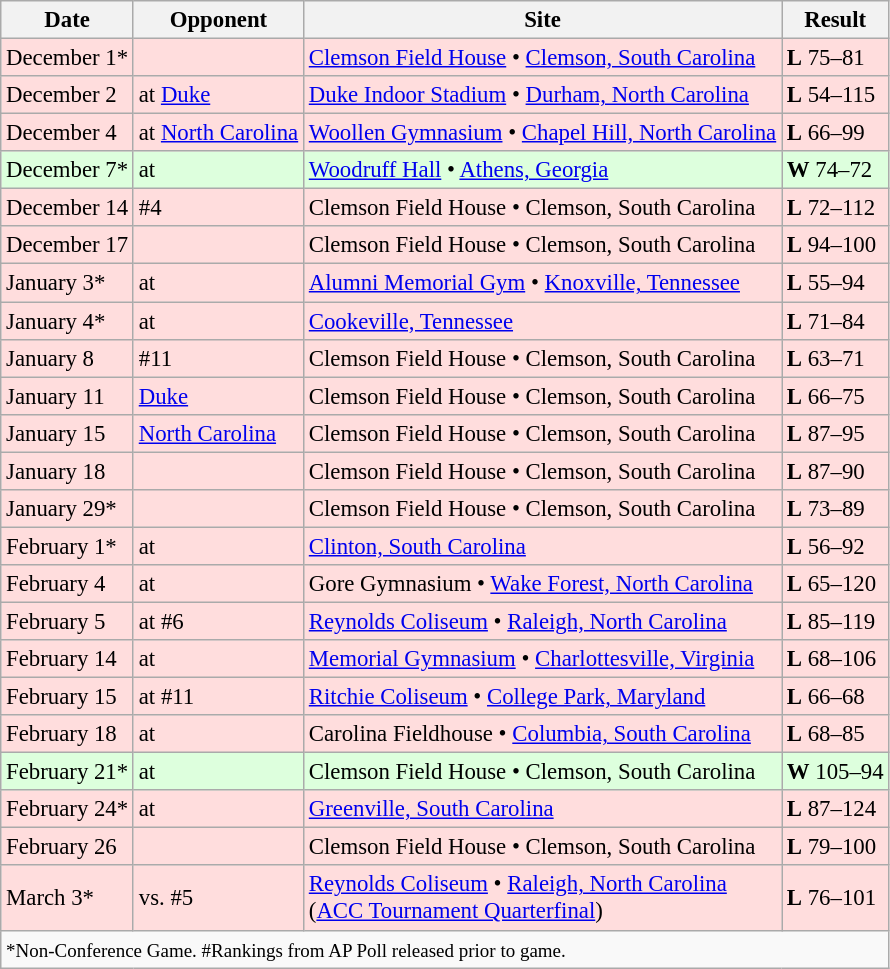<table class="wikitable" style="font-size:95%;">
<tr>
<th>Date</th>
<th>Opponent</th>
<th>Site</th>
<th>Result</th>
</tr>
<tr style="background: #ffdddd;">
<td>December 1*</td>
<td></td>
<td><a href='#'>Clemson Field House</a> • <a href='#'>Clemson, South Carolina</a></td>
<td><strong>L</strong> 75–81</td>
</tr>
<tr style="background: #ffdddd;">
<td>December 2</td>
<td>at <a href='#'>Duke</a></td>
<td><a href='#'>Duke Indoor Stadium</a> • <a href='#'>Durham, North Carolina</a></td>
<td><strong>L</strong> 54–115</td>
</tr>
<tr style="background: #ffdddd;">
<td>December 4</td>
<td>at <a href='#'>North Carolina</a></td>
<td><a href='#'>Woollen Gymnasium</a> • <a href='#'>Chapel Hill, North Carolina</a></td>
<td><strong>L</strong> 66–99</td>
</tr>
<tr style="background: #ddffdd;">
<td>December 7*</td>
<td>at </td>
<td><a href='#'>Woodruff Hall</a> • <a href='#'>Athens, Georgia</a></td>
<td><strong>W</strong> 74–72</td>
</tr>
<tr style="background: #ffdddd;">
<td>December 14</td>
<td>#4 </td>
<td>Clemson Field House • Clemson, South Carolina</td>
<td><strong>L</strong> 72–112</td>
</tr>
<tr style="background: #ffdddd;">
<td>December 17</td>
<td></td>
<td>Clemson Field House • Clemson, South Carolina</td>
<td><strong>L</strong> 94–100</td>
</tr>
<tr style="background: #ffdddd;">
<td>January 3*</td>
<td>at </td>
<td><a href='#'>Alumni Memorial Gym</a> • <a href='#'>Knoxville, Tennessee</a></td>
<td><strong>L</strong> 55–94</td>
</tr>
<tr style="background: #ffdddd;">
<td>January 4*</td>
<td>at </td>
<td><a href='#'>Cookeville, Tennessee</a></td>
<td><strong>L</strong> 71–84</td>
</tr>
<tr style="background: #ffdddd;">
<td>January 8</td>
<td>#11 </td>
<td>Clemson Field House • Clemson, South Carolina</td>
<td><strong>L</strong> 63–71</td>
</tr>
<tr style="background: #ffdddd;">
<td>January 11</td>
<td><a href='#'>Duke</a></td>
<td>Clemson Field House • Clemson, South Carolina</td>
<td><strong>L</strong> 66–75</td>
</tr>
<tr style="background: #ffdddd;">
<td>January 15</td>
<td><a href='#'>North Carolina</a></td>
<td>Clemson Field House • Clemson, South Carolina</td>
<td><strong>L</strong> 87–95</td>
</tr>
<tr style="background: #ffdddd;">
<td>January 18</td>
<td></td>
<td>Clemson Field House • Clemson, South Carolina</td>
<td><strong>L</strong> 87–90</td>
</tr>
<tr style="background: #ffdddd;">
<td>January 29*</td>
<td></td>
<td>Clemson Field House • Clemson, South Carolina</td>
<td><strong>L</strong> 73–89</td>
</tr>
<tr style="background: #ffdddd;">
<td>February 1*</td>
<td>at </td>
<td><a href='#'>Clinton, South Carolina</a></td>
<td><strong>L</strong> 56–92</td>
</tr>
<tr style="background: #ffdddd;">
<td>February 4</td>
<td>at </td>
<td>Gore Gymnasium • <a href='#'>Wake Forest, North Carolina</a></td>
<td><strong>L</strong> 65–120</td>
</tr>
<tr style="background: #ffdddd;">
<td>February 5</td>
<td>at #6 </td>
<td><a href='#'>Reynolds Coliseum</a> • <a href='#'>Raleigh, North Carolina</a></td>
<td><strong>L</strong> 85–119</td>
</tr>
<tr style="background: #ffdddd;">
<td>February 14</td>
<td>at </td>
<td><a href='#'>Memorial Gymnasium</a> • <a href='#'>Charlottesville, Virginia</a></td>
<td><strong>L</strong> 68–106</td>
</tr>
<tr style="background: #ffdddd;">
<td>February 15</td>
<td>at #11 </td>
<td><a href='#'>Ritchie Coliseum</a> • <a href='#'>College Park, Maryland</a></td>
<td><strong>L</strong> 66–68</td>
</tr>
<tr style="background: #ffdddd;">
<td>February 18</td>
<td>at </td>
<td>Carolina Fieldhouse • <a href='#'>Columbia, South Carolina</a></td>
<td><strong>L</strong> 68–85</td>
</tr>
<tr style="background: #ddffdd;">
<td>February 21*</td>
<td>at </td>
<td>Clemson Field House • Clemson, South Carolina</td>
<td><strong>W</strong> 105–94</td>
</tr>
<tr style="background: #ffdddd;">
<td>February 24*</td>
<td>at </td>
<td><a href='#'>Greenville, South Carolina</a></td>
<td><strong>L</strong> 87–124</td>
</tr>
<tr style="background: #ffdddd;">
<td>February 26</td>
<td></td>
<td>Clemson Field House • Clemson, South Carolina</td>
<td><strong>L</strong> 79–100</td>
</tr>
<tr style="background: #ffdddd;">
<td>March 3*</td>
<td>vs. #5 </td>
<td><a href='#'>Reynolds Coliseum</a> • <a href='#'>Raleigh, North Carolina</a><br>(<a href='#'>ACC Tournament Quarterfinal</a>)</td>
<td><strong>L</strong> 76–101</td>
</tr>
<tr style="background:#f9f9f9;">
<td colspan=4><small>*Non-Conference Game. #Rankings from AP Poll released prior to game.</small></td>
</tr>
</table>
